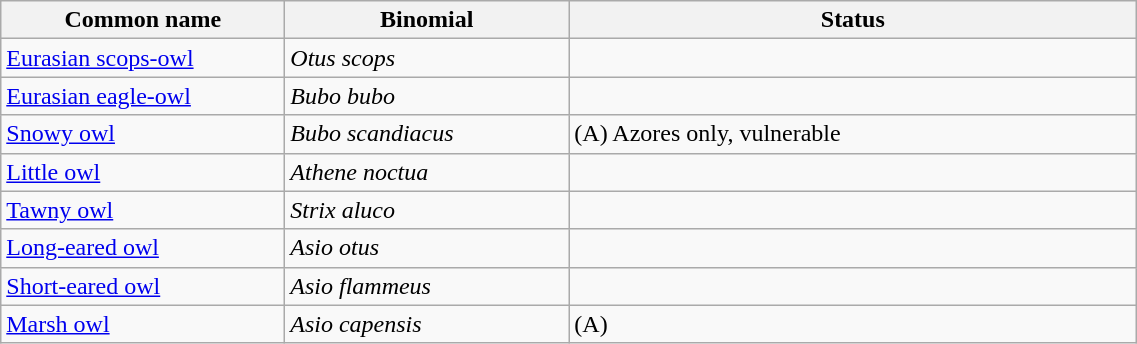<table width=60% class="wikitable">
<tr>
<th width=15%>Common name</th>
<th width=15%>Binomial</th>
<th width=30%>Status</th>
</tr>
<tr>
<td><a href='#'>Eurasian scops-owl</a></td>
<td><em>Otus scops</em></td>
<td></td>
</tr>
<tr>
<td><a href='#'>Eurasian eagle-owl</a></td>
<td><em>Bubo bubo</em></td>
<td></td>
</tr>
<tr>
<td><a href='#'>Snowy owl</a></td>
<td><em>Bubo scandiacus</em></td>
<td>(A) Azores only, vulnerable</td>
</tr>
<tr>
<td><a href='#'>Little owl</a></td>
<td><em>Athene noctua</em></td>
<td></td>
</tr>
<tr>
<td><a href='#'>Tawny owl</a></td>
<td><em>Strix aluco</em></td>
<td></td>
</tr>
<tr>
<td><a href='#'>Long-eared owl</a></td>
<td><em>Asio otus</em></td>
<td></td>
</tr>
<tr>
<td><a href='#'>Short-eared owl</a></td>
<td><em>Asio flammeus</em></td>
<td></td>
</tr>
<tr>
<td><a href='#'>Marsh owl</a></td>
<td><em>Asio capensis</em></td>
<td>(A)</td>
</tr>
</table>
